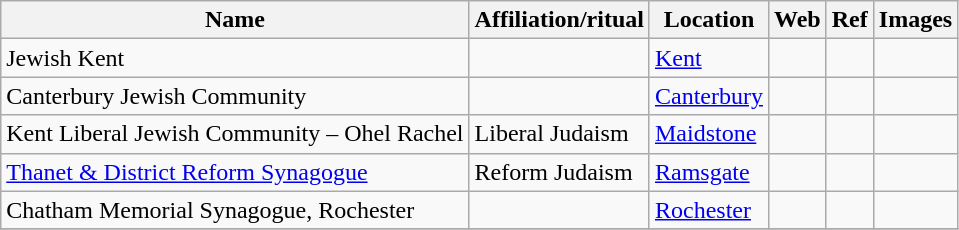<table class="wikitable sortable">
<tr>
<th>Name</th>
<th>Affiliation/ritual</th>
<th>Location</th>
<th>Web</th>
<th>Ref</th>
<th>Images</th>
</tr>
<tr>
<td>Jewish Kent</td>
<td></td>
<td><a href='#'>Kent</a></td>
<td></td>
<td></td>
<td></td>
</tr>
<tr>
<td>Canterbury Jewish Community</td>
<td></td>
<td><a href='#'>Canterbury</a></td>
<td></td>
<td></td>
<td></td>
</tr>
<tr>
<td>Kent Liberal Jewish Community – Ohel Rachel</td>
<td>Liberal Judaism</td>
<td><a href='#'>Maidstone</a></td>
<td></td>
<td></td>
<td></td>
</tr>
<tr>
<td><a href='#'>Thanet & District Reform Synagogue</a></td>
<td>Reform Judaism</td>
<td><a href='#'>Ramsgate</a></td>
<td></td>
<td></td>
<td></td>
</tr>
<tr>
<td>Chatham Memorial Synagogue, Rochester</td>
<td></td>
<td><a href='#'>Rochester</a></td>
<td></td>
<td></td>
<td></td>
</tr>
<tr>
</tr>
</table>
